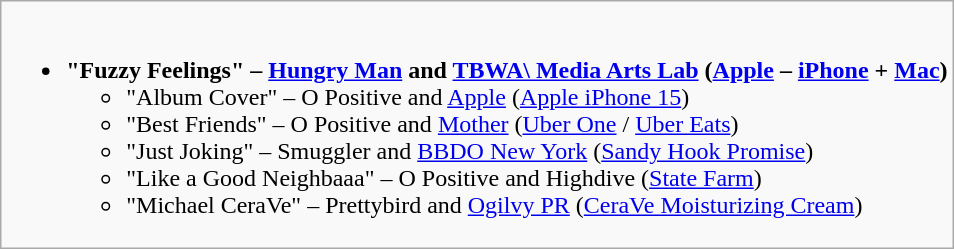<table class="wikitable">
<tr>
<td style="vertical-align:top;"><br><ul><li><strong>"Fuzzy Feelings" – <a href='#'>Hungry Man</a> and <a href='#'>TBWA\ Media Arts Lab</a> (<a href='#'>Apple</a> – <a href='#'>iPhone</a> + <a href='#'>Mac</a>)</strong><ul><li>"Album Cover" – O Positive and <a href='#'>Apple</a> (<a href='#'>Apple iPhone 15</a>)</li><li>"Best Friends" – O Positive and <a href='#'>Mother</a> (<a href='#'>Uber One</a> / <a href='#'>Uber Eats</a>)</li><li>"Just Joking" – Smuggler and <a href='#'>BBDO New York</a> (<a href='#'>Sandy Hook Promise</a>)</li><li>"Like a Good Neighbaaa" – O Positive and Highdive (<a href='#'>State Farm</a>)</li><li>"Michael CeraVe" – Prettybird and <a href='#'>Ogilvy PR</a> (<a href='#'>CeraVe Moisturizing Cream</a>)</li></ul></li></ul></td>
</tr>
</table>
